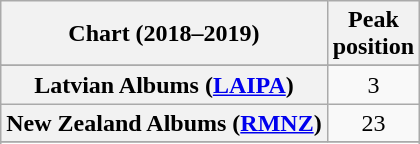<table class="wikitable sortable plainrowheaders" style="text-align:center">
<tr>
<th scope="col">Chart (2018–2019)</th>
<th scope="col">Peak<br>position</th>
</tr>
<tr>
</tr>
<tr>
</tr>
<tr>
</tr>
<tr>
</tr>
<tr>
</tr>
<tr>
</tr>
<tr>
</tr>
<tr>
</tr>
<tr>
</tr>
<tr>
</tr>
<tr>
</tr>
<tr>
<th scope="row">Latvian Albums (<a href='#'>LAIPA</a>)</th>
<td>3</td>
</tr>
<tr>
<th scope="row">New Zealand Albums (<a href='#'>RMNZ</a>)</th>
<td>23</td>
</tr>
<tr>
</tr>
<tr>
</tr>
<tr>
</tr>
<tr>
</tr>
<tr>
</tr>
<tr>
</tr>
</table>
